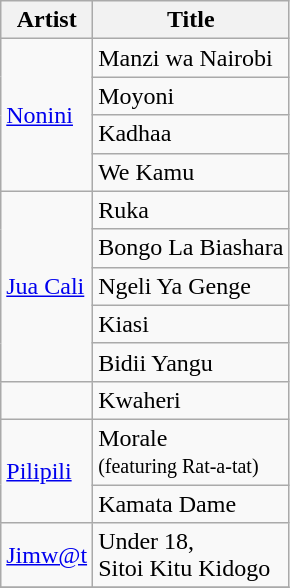<table class="wikitable">
<tr>
<th style="text-align:center;">Artist</th>
<th style="text-align:center;">Title</th>
</tr>
<tr>
<td rowspan="4"><a href='#'>Nonini</a></td>
<td>Manzi wa Nairobi</td>
</tr>
<tr>
<td>Moyoni</td>
</tr>
<tr>
<td>Kadhaa</td>
</tr>
<tr>
<td>We Kamu</td>
</tr>
<tr>
<td rowspan="5"><a href='#'>Jua Cali</a></td>
<td>Ruka</td>
</tr>
<tr>
<td>Bongo La Biashara</td>
</tr>
<tr>
<td>Ngeli Ya Genge</td>
</tr>
<tr>
<td>Kiasi</td>
</tr>
<tr>
<td>Bidii Yangu</td>
</tr>
<tr>
<td></td>
<td>Kwaheri</td>
</tr>
<tr>
<td rowspan="2"><a href='#'>Pilipili</a></td>
<td>Morale<br><small>(featuring Rat-a-tat)</small></td>
</tr>
<tr>
<td>Kamata Dame</td>
</tr>
<tr>
<td><a href='#'>Jimw@t</a></td>
<td>Under 18,<br>Sitoi Kitu Kidogo</td>
</tr>
<tr>
</tr>
</table>
